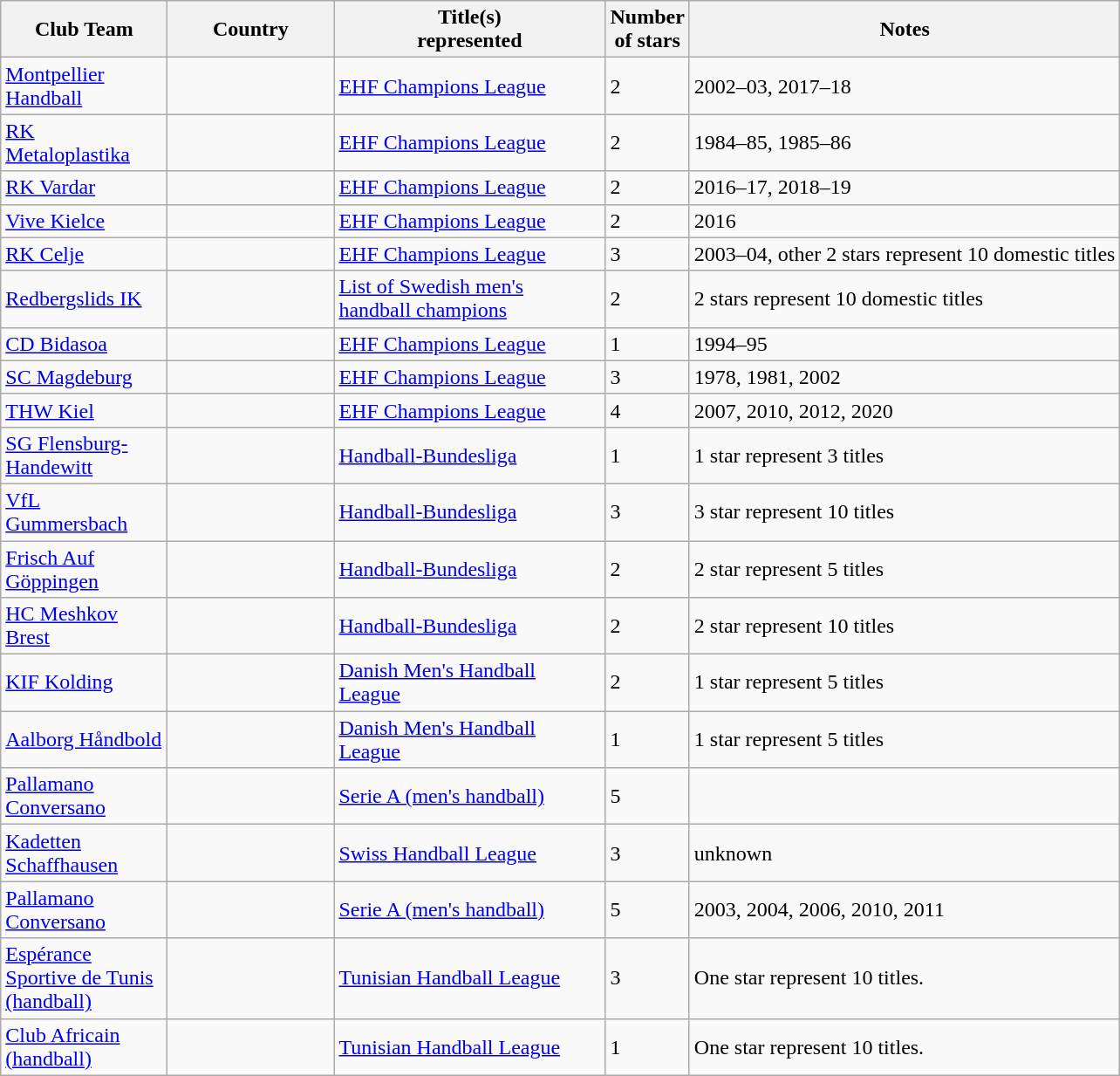<table class="wikitable sortable">
<tr>
<th width=120>Club Team</th>
<th width=120>Country</th>
<th width=200>Title(s)<br>represented</th>
<th>Number<br>of stars</th>
<th class="unsortable">Notes</th>
</tr>
<tr>
<td><a href='#'>Montpellier Handball</a></td>
<td></td>
<td><a href='#'>EHF Champions League</a></td>
<td>2</td>
<td>2002–03, 2017–18</td>
</tr>
<tr>
<td><a href='#'>RK Metaloplastika</a></td>
<td></td>
<td><a href='#'>EHF Champions League</a></td>
<td>2</td>
<td>1984–85, 1985–86</td>
</tr>
<tr>
<td><a href='#'>RK Vardar</a></td>
<td></td>
<td><a href='#'>EHF Champions League</a></td>
<td>2</td>
<td>2016–17, 2018–19</td>
</tr>
<tr>
<td><a href='#'>Vive Kielce</a></td>
<td></td>
<td><a href='#'>EHF Champions League</a></td>
<td>2</td>
<td>2016</td>
</tr>
<tr>
<td><a href='#'>RK Celje</a></td>
<td></td>
<td><a href='#'>EHF Champions League</a></td>
<td>3</td>
<td>2003–04, other 2 stars represent 10 domestic titles</td>
</tr>
<tr>
<td><a href='#'>Redbergslids IK</a></td>
<td></td>
<td><a href='#'>List of Swedish men's handball champions</a></td>
<td>2</td>
<td>2 stars represent 10 domestic titles</td>
</tr>
<tr>
<td><a href='#'>CD Bidasoa</a></td>
<td></td>
<td><a href='#'>EHF Champions League</a></td>
<td>1</td>
<td>1994–95</td>
</tr>
<tr>
<td><a href='#'>SC Magdeburg</a></td>
<td></td>
<td><a href='#'>EHF Champions League</a></td>
<td>3</td>
<td>1978, 1981, 2002</td>
</tr>
<tr>
<td><a href='#'>THW Kiel</a></td>
<td></td>
<td><a href='#'>EHF Champions League</a></td>
<td>4</td>
<td>2007, 2010, 2012, 2020</td>
</tr>
<tr>
<td><a href='#'>SG Flensburg-Handewitt</a></td>
<td></td>
<td><a href='#'>Handball-Bundesliga</a></td>
<td>1</td>
<td>1 star represent 3 titles</td>
</tr>
<tr>
<td><a href='#'>VfL Gummersbach</a></td>
<td></td>
<td><a href='#'>Handball-Bundesliga</a></td>
<td>3</td>
<td>3 star represent 10 titles</td>
</tr>
<tr>
<td><a href='#'>Frisch Auf Göppingen</a></td>
<td></td>
<td><a href='#'>Handball-Bundesliga</a></td>
<td>2</td>
<td>2 star represent 5 titles</td>
</tr>
<tr>
<td><a href='#'>HC Meshkov Brest</a></td>
<td></td>
<td><a href='#'>Handball-Bundesliga</a></td>
<td>2</td>
<td>2 star represent 10 titles</td>
</tr>
<tr>
<td><a href='#'>KIF Kolding</a></td>
<td></td>
<td><a href='#'>Danish Men's Handball League</a></td>
<td>2</td>
<td>1 star represent 5 titles</td>
</tr>
<tr>
<td><a href='#'>Aalborg Håndbold</a></td>
<td></td>
<td><a href='#'>Danish Men's Handball League</a></td>
<td>1</td>
<td>1 star represent 5 titles</td>
</tr>
<tr>
<td><a href='#'>Pallamano Conversano</a></td>
<td></td>
<td><a href='#'>Serie A (men's handball)</a></td>
<td>5</td>
<td></td>
</tr>
<tr>
<td><a href='#'>Kadetten Schaffhausen</a></td>
<td></td>
<td><a href='#'>Swiss Handball League</a></td>
<td>3</td>
<td>unknown</td>
</tr>
<tr>
<td><a href='#'>Pallamano Conversano</a></td>
<td></td>
<td><a href='#'>Serie A (men's handball)</a></td>
<td>5</td>
<td>2003, 2004, 2006, 2010, 2011</td>
</tr>
<tr>
<td><a href='#'>Espérance Sportive de Tunis (handball)</a></td>
<td></td>
<td><a href='#'>Tunisian Handball League</a></td>
<td>3</td>
<td>One star represent 10 titles.</td>
</tr>
<tr>
<td><a href='#'>Club Africain (handball)</a></td>
<td></td>
<td><a href='#'>Tunisian Handball League</a></td>
<td>1</td>
<td>One star represent 10 titles.</td>
</tr>
</table>
